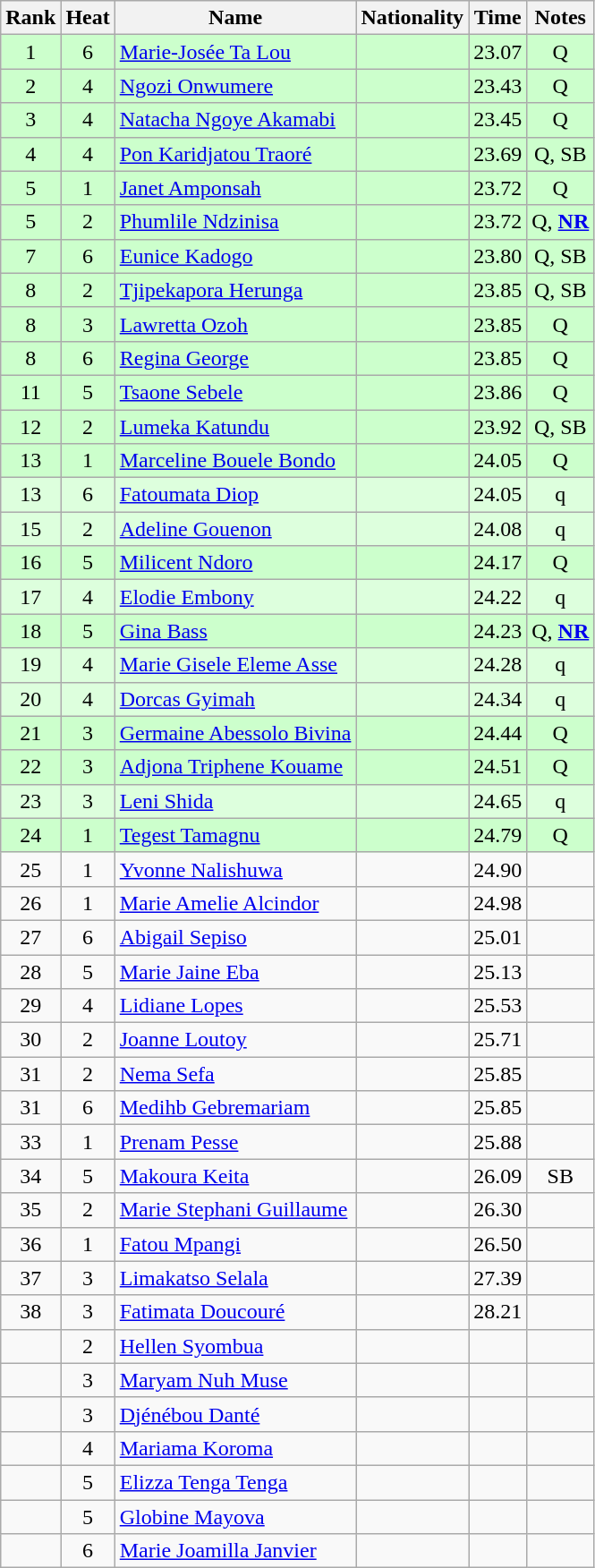<table class="wikitable sortable" style="text-align:center">
<tr>
<th>Rank</th>
<th>Heat</th>
<th>Name</th>
<th>Nationality</th>
<th>Time</th>
<th>Notes</th>
</tr>
<tr bgcolor=ccffcc>
<td>1</td>
<td>6</td>
<td align=left><a href='#'>Marie-Josée Ta Lou</a></td>
<td align=left></td>
<td>23.07</td>
<td>Q</td>
</tr>
<tr bgcolor=ccffcc>
<td>2</td>
<td>4</td>
<td align=left><a href='#'>Ngozi Onwumere</a></td>
<td align=left></td>
<td>23.43</td>
<td>Q</td>
</tr>
<tr bgcolor=ccffcc>
<td>3</td>
<td>4</td>
<td align=left><a href='#'>Natacha Ngoye Akamabi</a></td>
<td align=left></td>
<td>23.45</td>
<td>Q</td>
</tr>
<tr bgcolor=ccffcc>
<td>4</td>
<td>4</td>
<td align=left><a href='#'>Pon Karidjatou Traoré</a></td>
<td align=left></td>
<td>23.69</td>
<td>Q, SB</td>
</tr>
<tr bgcolor=ccffcc>
<td>5</td>
<td>1</td>
<td align=left><a href='#'>Janet Amponsah</a></td>
<td align=left></td>
<td>23.72</td>
<td>Q</td>
</tr>
<tr bgcolor=ccffcc>
<td>5</td>
<td>2</td>
<td align=left><a href='#'>Phumlile Ndzinisa</a></td>
<td align=left></td>
<td>23.72</td>
<td>Q, <strong><a href='#'>NR</a></strong></td>
</tr>
<tr bgcolor=ccffcc>
<td>7</td>
<td>6</td>
<td align=left><a href='#'>Eunice Kadogo</a></td>
<td align=left></td>
<td>23.80</td>
<td>Q, SB</td>
</tr>
<tr bgcolor=ccffcc>
<td>8</td>
<td>2</td>
<td align=left><a href='#'>Tjipekapora Herunga</a></td>
<td align=left></td>
<td>23.85</td>
<td>Q, SB</td>
</tr>
<tr bgcolor=ccffcc>
<td>8</td>
<td>3</td>
<td align=left><a href='#'>Lawretta Ozoh</a></td>
<td align=left></td>
<td>23.85</td>
<td>Q</td>
</tr>
<tr bgcolor=ccffcc>
<td>8</td>
<td>6</td>
<td align=left><a href='#'>Regina George</a></td>
<td align=left></td>
<td>23.85</td>
<td>Q</td>
</tr>
<tr bgcolor=ccffcc>
<td>11</td>
<td>5</td>
<td align=left><a href='#'>Tsaone Sebele</a></td>
<td align=left></td>
<td>23.86</td>
<td>Q</td>
</tr>
<tr bgcolor=ccffcc>
<td>12</td>
<td>2</td>
<td align=left><a href='#'>Lumeka Katundu</a></td>
<td align=left></td>
<td>23.92</td>
<td>Q, SB</td>
</tr>
<tr bgcolor=ccffcc>
<td>13</td>
<td>1</td>
<td align=left><a href='#'>Marceline Bouele Bondo</a></td>
<td align=left></td>
<td>24.05</td>
<td>Q</td>
</tr>
<tr bgcolor=ddffdd>
<td>13</td>
<td>6</td>
<td align=left><a href='#'>Fatoumata Diop</a></td>
<td align=left></td>
<td>24.05</td>
<td>q</td>
</tr>
<tr bgcolor=ddffdd>
<td>15</td>
<td>2</td>
<td align=left><a href='#'>Adeline Gouenon</a></td>
<td align=left></td>
<td>24.08</td>
<td>q</td>
</tr>
<tr bgcolor=ccffcc>
<td>16</td>
<td>5</td>
<td align=left><a href='#'>Milicent Ndoro</a></td>
<td align=left></td>
<td>24.17</td>
<td>Q</td>
</tr>
<tr bgcolor=ddffdd>
<td>17</td>
<td>4</td>
<td align=left><a href='#'>Elodie Embony</a></td>
<td align=left></td>
<td>24.22</td>
<td>q</td>
</tr>
<tr bgcolor=ccffcc>
<td>18</td>
<td>5</td>
<td align=left><a href='#'>Gina Bass</a></td>
<td align=left></td>
<td>24.23</td>
<td>Q, <strong><a href='#'>NR</a></strong></td>
</tr>
<tr bgcolor=ddffdd>
<td>19</td>
<td>4</td>
<td align=left><a href='#'>Marie Gisele Eleme Asse</a></td>
<td align=left></td>
<td>24.28</td>
<td>q</td>
</tr>
<tr bgcolor=ddffdd>
<td>20</td>
<td>4</td>
<td align=left><a href='#'>Dorcas Gyimah</a></td>
<td align=left></td>
<td>24.34</td>
<td>q</td>
</tr>
<tr bgcolor=ccffcc>
<td>21</td>
<td>3</td>
<td align=left><a href='#'>Germaine Abessolo Bivina</a></td>
<td align=left></td>
<td>24.44</td>
<td>Q</td>
</tr>
<tr bgcolor=ccffcc>
<td>22</td>
<td>3</td>
<td align=left><a href='#'>Adjona Triphene Kouame</a></td>
<td align=left></td>
<td>24.51</td>
<td>Q</td>
</tr>
<tr bgcolor=ddffdd>
<td>23</td>
<td>3</td>
<td align=left><a href='#'>Leni Shida</a></td>
<td align=left></td>
<td>24.65</td>
<td>q</td>
</tr>
<tr bgcolor=ccffcc>
<td>24</td>
<td>1</td>
<td align=left><a href='#'>Tegest Tamagnu</a></td>
<td align=left></td>
<td>24.79</td>
<td>Q</td>
</tr>
<tr>
<td>25</td>
<td>1</td>
<td align=left><a href='#'>Yvonne Nalishuwa</a></td>
<td align=left></td>
<td>24.90</td>
<td></td>
</tr>
<tr>
<td>26</td>
<td>1</td>
<td align=left><a href='#'>Marie Amelie Alcindor</a></td>
<td align=left></td>
<td>24.98</td>
<td></td>
</tr>
<tr>
<td>27</td>
<td>6</td>
<td align=left><a href='#'>Abigail Sepiso</a></td>
<td align=left></td>
<td>25.01</td>
<td></td>
</tr>
<tr>
<td>28</td>
<td>5</td>
<td align=left><a href='#'>Marie Jaine Eba</a></td>
<td align=left></td>
<td>25.13</td>
<td></td>
</tr>
<tr>
<td>29</td>
<td>4</td>
<td align=left><a href='#'>Lidiane Lopes</a></td>
<td align=left></td>
<td>25.53</td>
<td></td>
</tr>
<tr>
<td>30</td>
<td>2</td>
<td align=left><a href='#'>Joanne Loutoy</a></td>
<td align=left></td>
<td>25.71</td>
<td></td>
</tr>
<tr>
<td>31</td>
<td>2</td>
<td align=left><a href='#'>Nema Sefa</a></td>
<td align=left></td>
<td>25.85</td>
<td></td>
</tr>
<tr>
<td>31</td>
<td>6</td>
<td align=left><a href='#'>Medihb Gebremariam</a></td>
<td align=left></td>
<td>25.85</td>
<td></td>
</tr>
<tr>
<td>33</td>
<td>1</td>
<td align=left><a href='#'>Prenam Pesse</a></td>
<td align=left></td>
<td>25.88</td>
<td></td>
</tr>
<tr>
<td>34</td>
<td>5</td>
<td align=left><a href='#'>Makoura Keita</a></td>
<td align=left></td>
<td>26.09</td>
<td>SB</td>
</tr>
<tr>
<td>35</td>
<td>2</td>
<td align=left><a href='#'>Marie Stephani Guillaume</a></td>
<td align=left></td>
<td>26.30</td>
<td></td>
</tr>
<tr>
<td>36</td>
<td>1</td>
<td align=left><a href='#'>Fatou Mpangi</a></td>
<td align=left></td>
<td>26.50</td>
<td></td>
</tr>
<tr>
<td>37</td>
<td>3</td>
<td align=left><a href='#'>Limakatso Selala</a></td>
<td align=left></td>
<td>27.39</td>
<td></td>
</tr>
<tr>
<td>38</td>
<td>3</td>
<td align=left><a href='#'>Fatimata Doucouré</a></td>
<td align=left></td>
<td>28.21</td>
<td></td>
</tr>
<tr>
<td></td>
<td>2</td>
<td align=left><a href='#'>Hellen Syombua</a></td>
<td align=left></td>
<td></td>
<td></td>
</tr>
<tr>
<td></td>
<td>3</td>
<td align=left><a href='#'>Maryam Nuh Muse</a></td>
<td align=left></td>
<td></td>
<td></td>
</tr>
<tr>
<td></td>
<td>3</td>
<td align=left><a href='#'>Djénébou Danté</a></td>
<td align=left></td>
<td></td>
<td></td>
</tr>
<tr>
<td></td>
<td>4</td>
<td align=left><a href='#'>Mariama Koroma</a></td>
<td align=left></td>
<td></td>
<td></td>
</tr>
<tr>
<td></td>
<td>5</td>
<td align=left><a href='#'>Elizza Tenga Tenga</a></td>
<td align=left></td>
<td></td>
<td></td>
</tr>
<tr>
<td></td>
<td>5</td>
<td align=left><a href='#'>Globine Mayova</a></td>
<td align=left></td>
<td></td>
<td></td>
</tr>
<tr>
<td></td>
<td>6</td>
<td align=left><a href='#'>Marie Joamilla Janvier</a></td>
<td align=left></td>
<td></td>
<td></td>
</tr>
</table>
